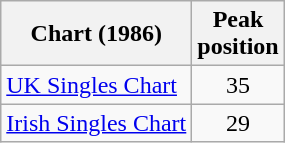<table class="wikitable">
<tr>
<th align="left">Chart (1986)</th>
<th style="text-align:center;">Peak<br>position</th>
</tr>
<tr>
<td align="left"><a href='#'>UK Singles Chart</a></td>
<td style="text-align:center;">35</td>
</tr>
<tr>
<td align="left"><a href='#'>Irish Singles Chart</a></td>
<td style="text-align:center;">29</td>
</tr>
</table>
